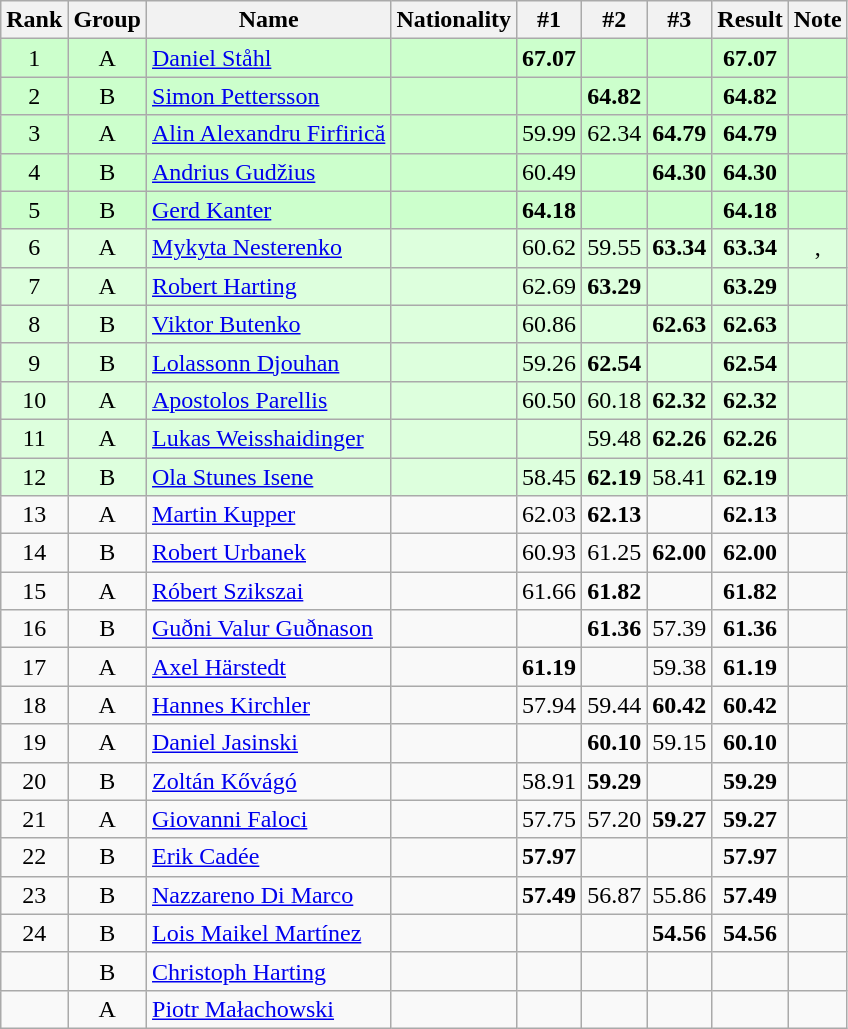<table class="wikitable sortable" style="text-align:center">
<tr>
<th>Rank</th>
<th>Group</th>
<th>Name</th>
<th>Nationality</th>
<th>#1</th>
<th>#2</th>
<th>#3</th>
<th>Result</th>
<th>Note</th>
</tr>
<tr bgcolor=ccffcc>
<td>1</td>
<td>A</td>
<td align=left><a href='#'>Daniel Ståhl</a></td>
<td align=left></td>
<td><strong>67.07</strong></td>
<td></td>
<td></td>
<td><strong>67.07</strong></td>
<td></td>
</tr>
<tr bgcolor=ccffcc>
<td>2</td>
<td>B</td>
<td align=left><a href='#'>Simon Pettersson</a></td>
<td align=left></td>
<td></td>
<td><strong>64.82</strong></td>
<td></td>
<td><strong>64.82</strong></td>
<td></td>
</tr>
<tr bgcolor=ccffcc>
<td>3</td>
<td>A</td>
<td align=left><a href='#'>Alin Alexandru Firfirică</a></td>
<td align=left></td>
<td>59.99</td>
<td>62.34</td>
<td><strong>64.79</strong></td>
<td><strong>64.79</strong></td>
<td></td>
</tr>
<tr bgcolor=ccffcc>
<td>4</td>
<td>B</td>
<td align=left><a href='#'>Andrius Gudžius</a></td>
<td align=left></td>
<td>60.49</td>
<td></td>
<td><strong>64.30</strong></td>
<td><strong>64.30</strong></td>
<td></td>
</tr>
<tr bgcolor=ccffcc>
<td>5</td>
<td>B</td>
<td align=left><a href='#'>Gerd Kanter</a></td>
<td align=left></td>
<td><strong>64.18</strong></td>
<td></td>
<td></td>
<td><strong>64.18</strong></td>
<td></td>
</tr>
<tr bgcolor=ddffdd>
<td>6</td>
<td>A</td>
<td align=left><a href='#'>Mykyta Nesterenko</a></td>
<td align=left></td>
<td>60.62</td>
<td>59.55</td>
<td><strong>63.34</strong></td>
<td><strong>63.34</strong></td>
<td>, </td>
</tr>
<tr bgcolor=ddffdd>
<td>7</td>
<td>A</td>
<td align=left><a href='#'>Robert Harting</a></td>
<td align=left></td>
<td>62.69</td>
<td><strong>63.29</strong></td>
<td></td>
<td><strong>63.29</strong></td>
<td></td>
</tr>
<tr bgcolor=ddffdd>
<td>8</td>
<td>B</td>
<td align=left><a href='#'>Viktor Butenko</a></td>
<td align=left></td>
<td>60.86</td>
<td></td>
<td><strong>62.63</strong></td>
<td><strong>62.63</strong></td>
<td></td>
</tr>
<tr bgcolor=ddffdd>
<td>9</td>
<td>B</td>
<td align=left><a href='#'>Lolassonn Djouhan</a></td>
<td align=left></td>
<td>59.26</td>
<td><strong>62.54</strong></td>
<td></td>
<td><strong>62.54</strong></td>
<td></td>
</tr>
<tr bgcolor=ddffdd>
<td>10</td>
<td>A</td>
<td align=left><a href='#'>Apostolos Parellis</a></td>
<td align=left></td>
<td>60.50</td>
<td>60.18</td>
<td><strong>62.32</strong></td>
<td><strong>62.32</strong></td>
<td></td>
</tr>
<tr bgcolor=ddffdd>
<td>11</td>
<td>A</td>
<td align=left><a href='#'>Lukas Weisshaidinger</a></td>
<td align=left></td>
<td></td>
<td>59.48</td>
<td><strong>62.26</strong></td>
<td><strong>62.26</strong></td>
<td></td>
</tr>
<tr bgcolor=ddffdd>
<td>12</td>
<td>B</td>
<td align=left><a href='#'>Ola Stunes Isene</a></td>
<td align=left></td>
<td>58.45</td>
<td><strong>62.19</strong></td>
<td>58.41</td>
<td><strong>62.19</strong></td>
<td></td>
</tr>
<tr>
<td>13</td>
<td>A</td>
<td align=left><a href='#'>Martin Kupper</a></td>
<td align=left></td>
<td>62.03</td>
<td><strong>62.13</strong></td>
<td></td>
<td><strong>62.13</strong></td>
<td></td>
</tr>
<tr>
<td>14</td>
<td>B</td>
<td align=left><a href='#'>Robert Urbanek</a></td>
<td align=left></td>
<td>60.93</td>
<td>61.25</td>
<td><strong>62.00</strong></td>
<td><strong>62.00</strong></td>
<td></td>
</tr>
<tr>
<td>15</td>
<td>A</td>
<td align=left><a href='#'>Róbert Szikszai</a></td>
<td align=left></td>
<td>61.66</td>
<td><strong>61.82</strong></td>
<td></td>
<td><strong>61.82</strong></td>
<td></td>
</tr>
<tr>
<td>16</td>
<td>B</td>
<td align=left><a href='#'>Guðni Valur Guðnason</a></td>
<td align=left></td>
<td></td>
<td><strong>61.36</strong></td>
<td>57.39</td>
<td><strong>61.36</strong></td>
<td></td>
</tr>
<tr>
<td>17</td>
<td>A</td>
<td align=left><a href='#'>Axel Härstedt</a></td>
<td align=left></td>
<td><strong>61.19</strong></td>
<td></td>
<td>59.38</td>
<td><strong>61.19</strong></td>
<td></td>
</tr>
<tr>
<td>18</td>
<td>A</td>
<td align=left><a href='#'>Hannes Kirchler</a></td>
<td align=left></td>
<td>57.94</td>
<td>59.44</td>
<td><strong>60.42</strong></td>
<td><strong>60.42</strong></td>
<td></td>
</tr>
<tr>
<td>19</td>
<td>A</td>
<td align=left><a href='#'>Daniel Jasinski</a></td>
<td align=left></td>
<td></td>
<td><strong>60.10</strong></td>
<td>59.15</td>
<td><strong>60.10</strong></td>
<td></td>
</tr>
<tr>
<td>20</td>
<td>B</td>
<td align=left><a href='#'>Zoltán Kővágó</a></td>
<td align=left></td>
<td>58.91</td>
<td><strong>59.29</strong></td>
<td></td>
<td><strong>59.29</strong></td>
<td></td>
</tr>
<tr>
<td>21</td>
<td>A</td>
<td align=left><a href='#'>Giovanni Faloci</a></td>
<td align=left></td>
<td>57.75</td>
<td>57.20</td>
<td><strong>59.27</strong></td>
<td><strong>59.27</strong></td>
<td></td>
</tr>
<tr>
<td>22</td>
<td>B</td>
<td align=left><a href='#'>Erik Cadée</a></td>
<td align=left></td>
<td><strong>57.97</strong></td>
<td></td>
<td></td>
<td><strong>57.97</strong></td>
<td></td>
</tr>
<tr>
<td>23</td>
<td>B</td>
<td align=left><a href='#'>Nazzareno Di Marco</a></td>
<td align=left></td>
<td><strong>57.49</strong></td>
<td>56.87</td>
<td>55.86</td>
<td><strong>57.49</strong></td>
<td></td>
</tr>
<tr>
<td>24</td>
<td>B</td>
<td align=left><a href='#'>Lois Maikel Martínez</a></td>
<td align=left></td>
<td></td>
<td></td>
<td><strong>54.56</strong></td>
<td><strong>54.56</strong></td>
<td></td>
</tr>
<tr>
<td></td>
<td>B</td>
<td align=left><a href='#'>Christoph Harting</a></td>
<td align=left></td>
<td></td>
<td></td>
<td></td>
<td><strong></strong></td>
<td></td>
</tr>
<tr>
<td></td>
<td>A</td>
<td align=left><a href='#'>Piotr Małachowski</a></td>
<td align=left></td>
<td></td>
<td></td>
<td></td>
<td><strong></strong></td>
<td></td>
</tr>
</table>
